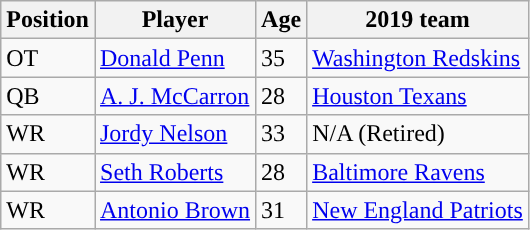<table class="wikitable">
<tr>
<th>Position</th>
<th>Player</th>
<th>Age</th>
<th>2019 team</th>
</tr>
<tr>
<td>OT</td>
<td><a href='#'>Donald Penn</a></td>
<td>35</td>
<td><a href='#'>Washington Redskins</a></td>
</tr>
<tr>
<td>QB</td>
<td><a href='#'>A. J. McCarron</a></td>
<td>28</td>
<td><a href='#'>Houston Texans</a></td>
</tr>
<tr>
<td>WR</td>
<td><a href='#'>Jordy Nelson</a></td>
<td>33</td>
<td>N/A (Retired)</td>
</tr>
<tr>
<td>WR</td>
<td><a href='#'>Seth Roberts</a></td>
<td>28</td>
<td><a href='#'>Baltimore Ravens</a></td>
</tr>
<tr>
<td>WR</td>
<td><a href='#'>Antonio Brown</a></td>
<td>31</td>
<td><a href='#'>New England Patriots</a></td>
</tr>
</table>
